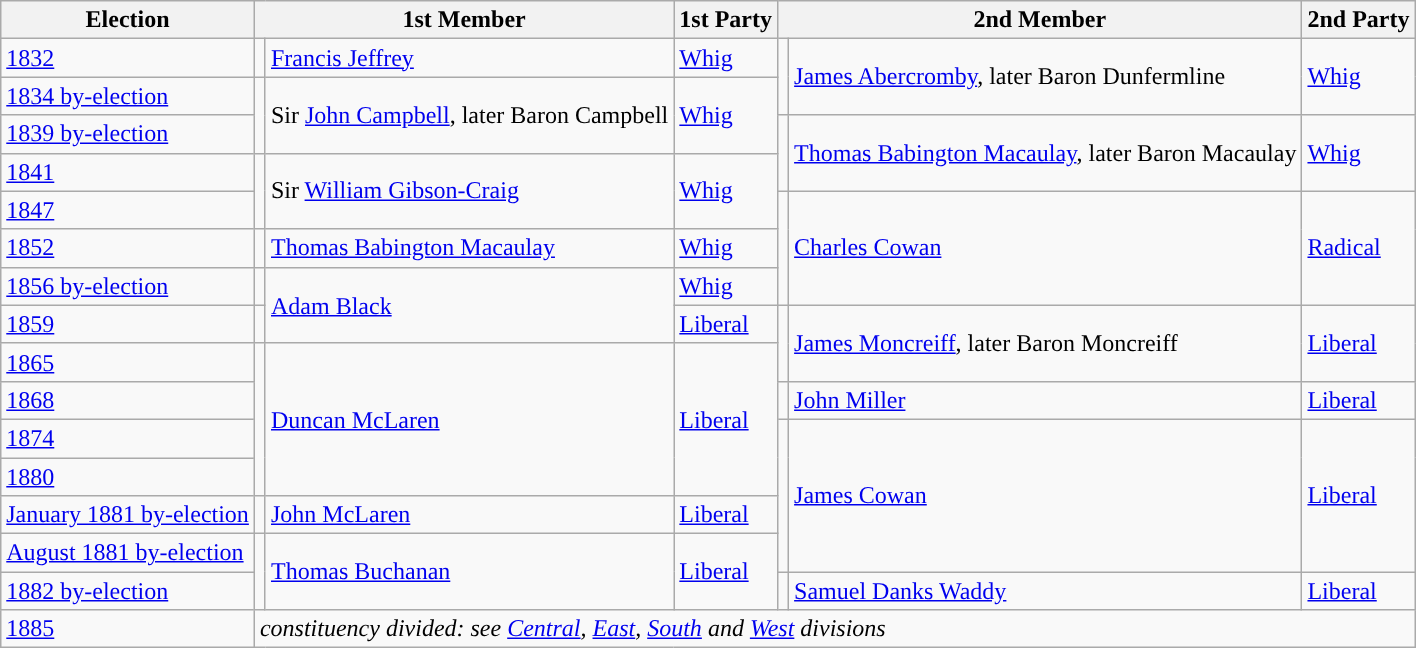<table class="wikitable">
<tr>
<th>Election</th>
<th colspan="2">1st Member</th>
<th>1st Party</th>
<th colspan="2">2nd Member</th>
<th>2nd Party</th>
</tr>
<tr>
<td><a href='#'>1832</a></td>
<td style="color:inherit;background-color: "></td>
<td><a href='#'>Francis Jeffrey</a></td>
<td><a href='#'>Whig</a></td>
<td rowspan="2" style="color:inherit;background-color: "></td>
<td rowspan="2"><a href='#'>James Abercromby</a>, later Baron Dunfermline</td>
<td rowspan="2"><a href='#'>Whig</a></td>
</tr>
<tr>
<td><a href='#'>1834 by-election</a></td>
<td rowspan="2" style="color:inherit;background-color: "></td>
<td rowspan="2">Sir <a href='#'>John Campbell</a>, later Baron Campbell</td>
<td rowspan="2"><a href='#'>Whig</a></td>
</tr>
<tr>
<td><a href='#'>1839 by-election</a></td>
<td rowspan="2" style="color:inherit;background-color: "></td>
<td rowspan="2"><a href='#'>Thomas Babington Macaulay</a>, later Baron Macaulay</td>
<td rowspan="2"><a href='#'>Whig</a></td>
</tr>
<tr>
<td><a href='#'>1841</a></td>
<td rowspan="2" style="color:inherit;background-color: "></td>
<td rowspan="2">Sir <a href='#'>William Gibson-Craig</a></td>
<td rowspan="2"><a href='#'>Whig</a></td>
</tr>
<tr>
<td><a href='#'>1847</a></td>
<td rowspan="3" style="color:inherit;background-color: "></td>
<td rowspan="3"><a href='#'>Charles Cowan</a></td>
<td rowspan="3"><a href='#'>Radical</a></td>
</tr>
<tr>
<td><a href='#'>1852</a></td>
<td style="color:inherit;background-color: "></td>
<td><a href='#'>Thomas Babington Macaulay</a></td>
<td><a href='#'>Whig</a></td>
</tr>
<tr>
<td><a href='#'>1856 by-election</a></td>
<td style="color:inherit;background-color: "></td>
<td rowspan="2"><a href='#'>Adam Black</a></td>
<td><a href='#'>Whig</a></td>
</tr>
<tr>
<td><a href='#'>1859</a></td>
<td style="color:inherit;background-color: "></td>
<td><a href='#'>Liberal</a></td>
<td rowspan="2" style="color:inherit;background-color: "></td>
<td rowspan="2"><a href='#'>James Moncreiff</a>, later Baron Moncreiff</td>
<td rowspan="2"><a href='#'>Liberal</a></td>
</tr>
<tr>
<td><a href='#'>1865</a></td>
<td rowspan="4" style="color:inherit;background-color: "></td>
<td rowspan="4"><a href='#'>Duncan McLaren</a></td>
<td rowspan="4"><a href='#'>Liberal</a></td>
</tr>
<tr>
<td><a href='#'>1868</a></td>
<td style="color:inherit;background-color: "></td>
<td><a href='#'>John Miller</a></td>
<td><a href='#'>Liberal</a></td>
</tr>
<tr>
<td><a href='#'>1874</a></td>
<td rowspan="4" style="color:inherit;background-color: "></td>
<td rowspan="4"><a href='#'>James Cowan</a></td>
<td rowspan="4"><a href='#'>Liberal</a></td>
</tr>
<tr>
<td><a href='#'>1880</a></td>
</tr>
<tr>
<td><a href='#'>January 1881 by-election</a></td>
<td style="color:inherit;background-color: "></td>
<td><a href='#'>John McLaren</a></td>
<td><a href='#'>Liberal</a></td>
</tr>
<tr>
<td><a href='#'>August 1881 by-election</a></td>
<td rowspan="2" style="color:inherit;background-color: "></td>
<td rowspan="2"><a href='#'>Thomas Buchanan</a></td>
<td rowspan="2"><a href='#'>Liberal</a></td>
</tr>
<tr>
<td><a href='#'>1882 by-election</a></td>
<td style="color:inherit;background-color: "></td>
<td><a href='#'>Samuel Danks Waddy</a></td>
<td><a href='#'>Liberal</a></td>
</tr>
<tr>
<td><a href='#'>1885</a></td>
<td colspan="6"><em>constituency divided: see <a href='#'>Central</a>, <a href='#'>East</a>, <a href='#'>South</a> and <a href='#'>West</a> divisions</em></td>
</tr>
</table>
